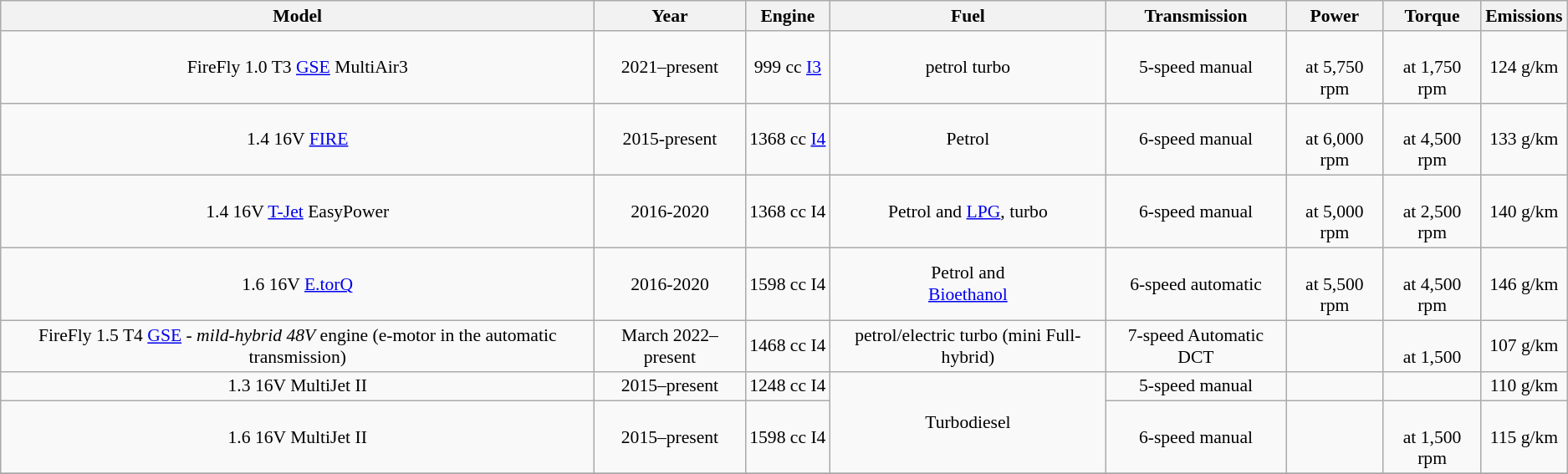<table class="wikitable" style="text-align:center; font-size:90%;">
<tr style="text-align:center; vertical-align:middle;">
<th>Model</th>
<th>Year</th>
<th>Engine</th>
<th>Fuel</th>
<th>Transmission</th>
<th>Power</th>
<th>Torque</th>
<th>Emissions </th>
</tr>
<tr>
<td>FireFly 1.0 T3 <a href='#'>GSE</a> MultiAir3</td>
<td>2021–present</td>
<td>999 cc <a href='#'>I3</a></td>
<td>petrol turbo</td>
<td>5-speed manual</td>
<td><br>at 5,750 rpm</td>
<td><br>at 1,750 rpm</td>
<td>124 g/km</td>
</tr>
<tr>
<td>1.4 16V <a href='#'>FIRE</a></td>
<td>2015-present</td>
<td>1368 cc <a href='#'>I4</a></td>
<td>Petrol</td>
<td>6-speed manual</td>
<td><br>at 6,000 rpm</td>
<td><br>at 4,500 rpm</td>
<td>133 g/km</td>
</tr>
<tr>
<td>1.4 16V <a href='#'>T-Jet</a> EasyPower</td>
<td>2016-2020</td>
<td>1368 cc I4</td>
<td>Petrol and <a href='#'>LPG</a>, turbo</td>
<td>6-speed manual</td>
<td><br>at 5,000 rpm</td>
<td><br>at 2,500 rpm</td>
<td>140 g/km</td>
</tr>
<tr>
<td>1.6 16V <a href='#'>E.torQ</a></td>
<td>2016-2020</td>
<td>1598 cc I4</td>
<td>Petrol and<br><a href='#'>Bioethanol</a></td>
<td>6-speed automatic</td>
<td><br>at 5,500 rpm</td>
<td><br>at 4,500 rpm</td>
<td>146 g/km</td>
</tr>
<tr>
<td>FireFly 1.5 T4 <a href='#'>GSE</a> - <em>mild-hybrid 48V</em> engine (e-motor in the automatic transmission)</td>
<td>March 2022–present</td>
<td>1468 cc I4</td>
<td>petrol/electric turbo (mini Full-hybrid)</td>
<td>7-speed Automatic DCT</td>
<td></td>
<td><br>at 1,500</td>
<td>107 g/km</td>
</tr>
<tr>
<td>1.3 16V MultiJet II</td>
<td>2015–present</td>
<td>1248 cc I4</td>
<td rowspan=2>Turbodiesel</td>
<td>5-speed manual</td>
<td></td>
<td></td>
<td>110 g/km</td>
</tr>
<tr>
<td>1.6 16V MultiJet II</td>
<td>2015–present</td>
<td>1598 cc I4</td>
<td>6-speed manual</td>
<td></td>
<td><br>at 1,500 rpm</td>
<td>115 g/km</td>
</tr>
<tr>
</tr>
</table>
